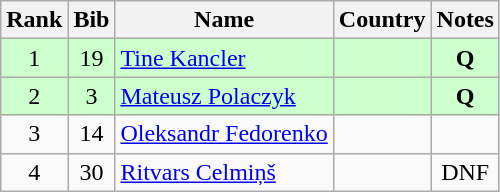<table class="wikitable" style="text-align:center;">
<tr>
<th>Rank</th>
<th>Bib</th>
<th>Name</th>
<th>Country</th>
<th>Notes</th>
</tr>
<tr bgcolor=ccffcc>
<td>1</td>
<td>19</td>
<td align=left><a href='#'>Tine Kancler</a></td>
<td align=left></td>
<td><strong>Q</strong></td>
</tr>
<tr bgcolor=ccffcc>
<td>2</td>
<td>3</td>
<td align=left><a href='#'>Mateusz Polaczyk</a></td>
<td align=left></td>
<td><strong>Q</strong></td>
</tr>
<tr>
<td>3</td>
<td>14</td>
<td align=left><a href='#'>Oleksandr Fedorenko</a></td>
<td align=left></td>
<td></td>
</tr>
<tr>
<td>4</td>
<td>30</td>
<td align=left><a href='#'>Ritvars Celmiņš</a></td>
<td align=left></td>
<td>DNF</td>
</tr>
</table>
